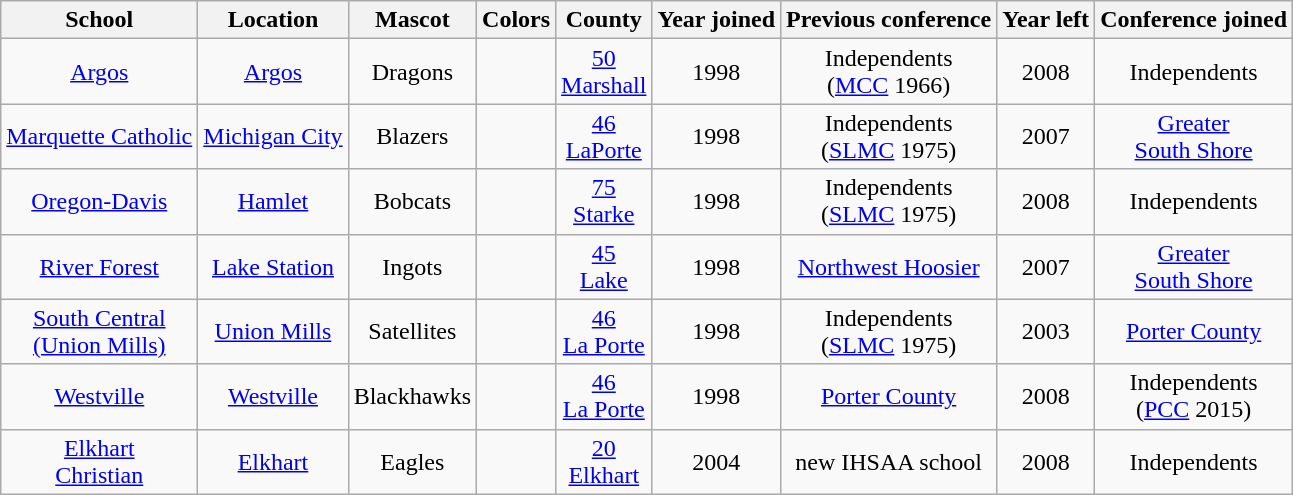<table class="wikitable" style="text-align:center;">
<tr>
<th>School</th>
<th>Location</th>
<th>Mascot</th>
<th>Colors</th>
<th>County</th>
<th>Year joined</th>
<th>Previous conference</th>
<th>Year left</th>
<th>Conference joined</th>
</tr>
<tr>
<td><a href='#'>Argos</a></td>
<td><a href='#'>Argos</a></td>
<td>Dragons</td>
<td> </td>
<td><a href='#'>50 <br> Marshall</a></td>
<td>1998</td>
<td>Independents<br>(<a href='#'>MCC</a> 1966)</td>
<td>2008</td>
<td>Independents</td>
</tr>
<tr>
<td><a href='#'>Marquette Catholic</a></td>
<td><a href='#'>Michigan City</a></td>
<td>Blazers</td>
<td> </td>
<td><a href='#'>46 <br> LaPorte</a></td>
<td>1998</td>
<td>Independents<br>(<a href='#'>SLMC</a> 1975)</td>
<td>2007</td>
<td><a href='#'>Greater <br> South Shore</a></td>
</tr>
<tr>
<td><a href='#'>Oregon-Davis</a></td>
<td><a href='#'>Hamlet</a></td>
<td>Bobcats</td>
<td> </td>
<td><a href='#'>75 <br> Starke</a></td>
<td>1998</td>
<td>Independents<br>(<a href='#'>SLMC</a> 1975)</td>
<td>2008</td>
<td>Independents</td>
</tr>
<tr>
<td><a href='#'>River Forest</a></td>
<td><a href='#'>Lake Station</a></td>
<td>Ingots</td>
<td> </td>
<td><a href='#'>45 <br> Lake</a></td>
<td>1998</td>
<td><a href='#'>Northwest Hoosier</a></td>
<td>2007</td>
<td><a href='#'>Greater <br> South Shore</a></td>
</tr>
<tr>
<td><a href='#'>South Central <br> (Union Mills)</a></td>
<td><a href='#'>Union Mills</a></td>
<td>Satellites</td>
<td> </td>
<td><a href='#'>46 <br> La Porte</a></td>
<td>1998</td>
<td>Independents<br>(<a href='#'>SLMC</a> 1975)</td>
<td>2003</td>
<td><a href='#'>Porter County</a></td>
</tr>
<tr>
<td><a href='#'>Westville</a></td>
<td><a href='#'>Westville</a></td>
<td>Blackhawks</td>
<td> </td>
<td><a href='#'>46 <br> La Porte</a></td>
<td>1998</td>
<td><a href='#'>Porter County</a></td>
<td>2008</td>
<td>Independents<br>(<a href='#'>PCC</a> 2015)</td>
</tr>
<tr>
<td><a href='#'>Elkhart <br> Christian</a></td>
<td><a href='#'>Elkhart</a></td>
<td>Eagles</td>
<td> </td>
<td><a href='#'>20 <br> Elkhart</a></td>
<td>2004</td>
<td>new IHSAA school</td>
<td>2008</td>
<td>Independents</td>
</tr>
</table>
